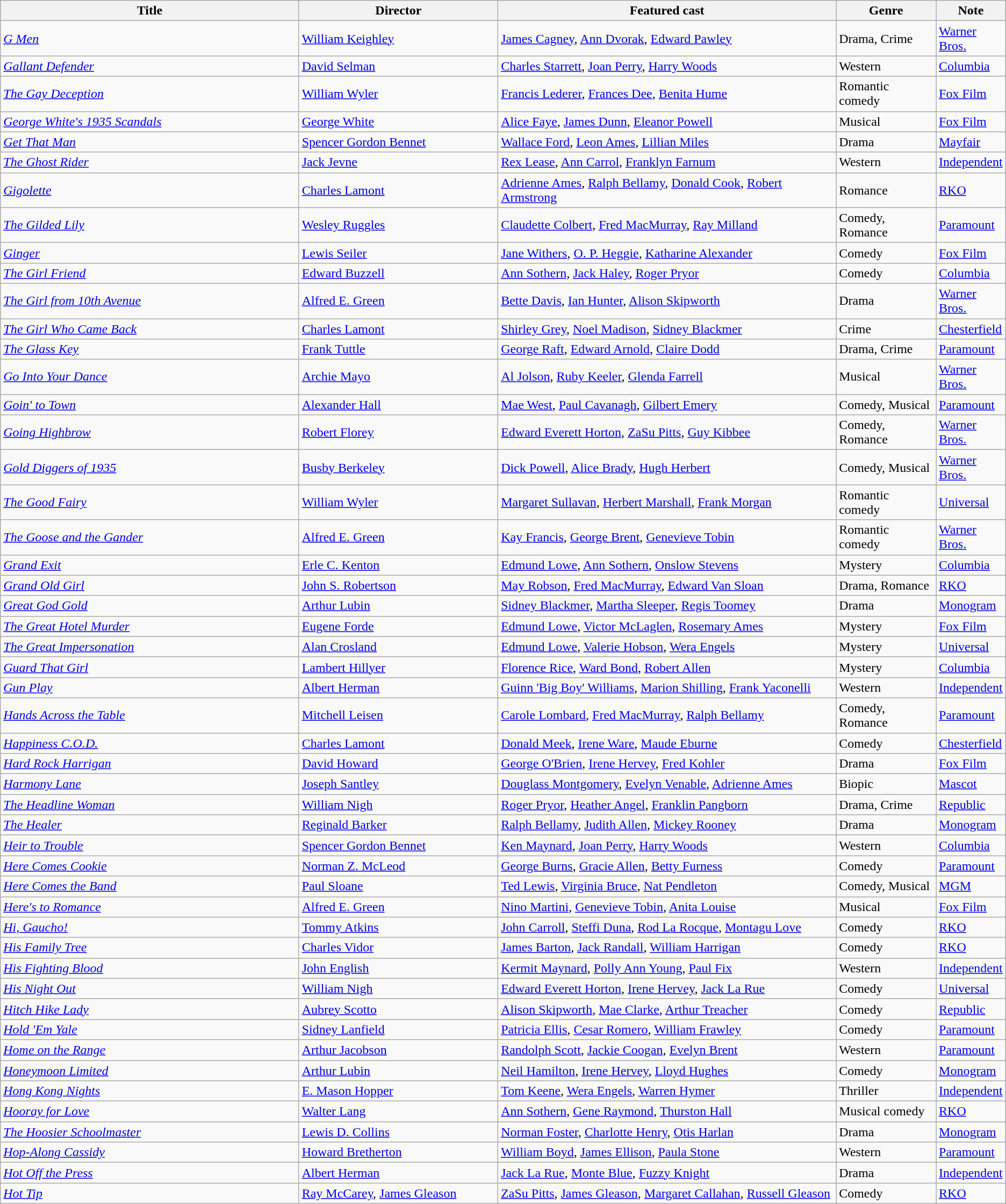<table class="wikitable">
<tr>
<th style="width:30%;">Title</th>
<th style="width:20%;">Director</th>
<th style="width:34%;">Featured cast</th>
<th style="width:10%;">Genre</th>
<th style="width:10%;">Note</th>
</tr>
<tr>
<td><em><a href='#'>G Men</a></em></td>
<td><a href='#'>William Keighley</a></td>
<td><a href='#'>James Cagney</a>, <a href='#'>Ann Dvorak</a>, <a href='#'>Edward Pawley</a></td>
<td>Drama, Crime</td>
<td><a href='#'>Warner Bros.</a></td>
</tr>
<tr>
<td><em><a href='#'>Gallant Defender</a></em></td>
<td><a href='#'>David Selman</a></td>
<td><a href='#'>Charles Starrett</a>, <a href='#'>Joan Perry</a>, <a href='#'>Harry Woods</a></td>
<td>Western</td>
<td><a href='#'>Columbia</a></td>
</tr>
<tr>
<td><em><a href='#'>The Gay Deception</a></em></td>
<td><a href='#'>William Wyler</a></td>
<td><a href='#'>Francis Lederer</a>, <a href='#'>Frances Dee</a>, <a href='#'>Benita Hume</a></td>
<td>Romantic comedy</td>
<td><a href='#'>Fox Film</a></td>
</tr>
<tr>
<td><em><a href='#'>George White's 1935 Scandals</a></em></td>
<td><a href='#'>George White</a></td>
<td><a href='#'>Alice Faye</a>, <a href='#'>James Dunn</a>, <a href='#'>Eleanor Powell</a></td>
<td>Musical</td>
<td><a href='#'>Fox Film</a></td>
</tr>
<tr>
<td><em><a href='#'>Get That Man</a></em></td>
<td><a href='#'>Spencer Gordon Bennet</a></td>
<td><a href='#'>Wallace Ford</a>, <a href='#'>Leon Ames</a>, <a href='#'>Lillian Miles</a></td>
<td>Drama</td>
<td><a href='#'>Mayfair</a></td>
</tr>
<tr>
<td><em><a href='#'>The Ghost Rider</a></em></td>
<td><a href='#'>Jack Jevne</a></td>
<td><a href='#'>Rex Lease</a>, <a href='#'>Ann Carrol</a>, <a href='#'>Franklyn Farnum</a></td>
<td>Western</td>
<td><a href='#'>Independent</a></td>
</tr>
<tr>
<td><em><a href='#'>Gigolette</a></em></td>
<td><a href='#'>Charles Lamont</a></td>
<td><a href='#'>Adrienne Ames</a>, <a href='#'>Ralph Bellamy</a>, <a href='#'>Donald Cook</a>, <a href='#'>Robert Armstrong</a></td>
<td>Romance</td>
<td><a href='#'>RKO</a></td>
</tr>
<tr>
<td><em><a href='#'>The Gilded Lily</a></em></td>
<td><a href='#'>Wesley Ruggles</a></td>
<td><a href='#'>Claudette Colbert</a>, <a href='#'>Fred MacMurray</a>, <a href='#'>Ray Milland</a></td>
<td>Comedy, Romance</td>
<td><a href='#'>Paramount</a></td>
</tr>
<tr>
<td><em><a href='#'>Ginger</a></em></td>
<td><a href='#'>Lewis Seiler</a></td>
<td><a href='#'>Jane Withers</a>, <a href='#'>O. P. Heggie</a>, <a href='#'>Katharine Alexander</a></td>
<td>Comedy</td>
<td><a href='#'>Fox Film</a></td>
</tr>
<tr>
<td><em><a href='#'>The Girl Friend</a></em></td>
<td><a href='#'>Edward Buzzell</a></td>
<td><a href='#'>Ann Sothern</a>, <a href='#'>Jack Haley</a>, <a href='#'>Roger Pryor</a></td>
<td>Comedy</td>
<td><a href='#'>Columbia</a></td>
</tr>
<tr>
<td><em><a href='#'>The Girl from 10th Avenue</a></em></td>
<td><a href='#'>Alfred E. Green</a></td>
<td><a href='#'>Bette Davis</a>, <a href='#'>Ian Hunter</a>, <a href='#'>Alison Skipworth</a></td>
<td>Drama</td>
<td><a href='#'>Warner Bros.</a></td>
</tr>
<tr>
<td><em><a href='#'>The Girl Who Came Back</a></em></td>
<td><a href='#'>Charles Lamont</a></td>
<td><a href='#'>Shirley Grey</a>, <a href='#'>Noel Madison</a>, <a href='#'>Sidney Blackmer</a></td>
<td>Crime</td>
<td><a href='#'>Chesterfield</a></td>
</tr>
<tr>
<td><em><a href='#'>The Glass Key</a></em></td>
<td><a href='#'>Frank Tuttle</a></td>
<td><a href='#'>George Raft</a>, <a href='#'>Edward Arnold</a>, <a href='#'>Claire Dodd</a></td>
<td>Drama, Crime</td>
<td><a href='#'>Paramount</a></td>
</tr>
<tr>
<td><em><a href='#'>Go Into Your Dance</a></em></td>
<td><a href='#'>Archie Mayo</a></td>
<td><a href='#'>Al Jolson</a>, <a href='#'>Ruby Keeler</a>, <a href='#'>Glenda Farrell</a></td>
<td>Musical</td>
<td><a href='#'>Warner Bros.</a></td>
</tr>
<tr>
<td><em><a href='#'>Goin' to Town</a></em></td>
<td><a href='#'>Alexander Hall</a></td>
<td><a href='#'>Mae West</a>, <a href='#'>Paul Cavanagh</a>, <a href='#'>Gilbert Emery</a></td>
<td>Comedy, Musical</td>
<td><a href='#'>Paramount</a></td>
</tr>
<tr>
<td><em><a href='#'>Going Highbrow</a></em></td>
<td><a href='#'>Robert Florey</a></td>
<td><a href='#'>Edward Everett Horton</a>, <a href='#'>ZaSu Pitts</a>, <a href='#'>Guy Kibbee</a></td>
<td>Comedy, Romance</td>
<td><a href='#'>Warner Bros.</a></td>
</tr>
<tr>
<td><em><a href='#'>Gold Diggers of 1935</a></em></td>
<td><a href='#'>Busby Berkeley</a></td>
<td><a href='#'>Dick Powell</a>, <a href='#'>Alice Brady</a>, <a href='#'>Hugh Herbert</a></td>
<td>Comedy, Musical</td>
<td><a href='#'>Warner Bros.</a></td>
</tr>
<tr>
<td><em><a href='#'>The Good Fairy</a></em></td>
<td><a href='#'>William Wyler</a></td>
<td><a href='#'>Margaret Sullavan</a>, <a href='#'>Herbert Marshall</a>, <a href='#'>Frank Morgan</a></td>
<td>Romantic comedy</td>
<td><a href='#'>Universal</a></td>
</tr>
<tr>
<td><em><a href='#'>The Goose and the Gander</a></em></td>
<td><a href='#'>Alfred E. Green</a></td>
<td><a href='#'>Kay Francis</a>, <a href='#'>George Brent</a>, <a href='#'>Genevieve Tobin</a></td>
<td>Romantic comedy</td>
<td><a href='#'>Warner Bros.</a></td>
</tr>
<tr>
<td><em><a href='#'>Grand Exit</a></em></td>
<td><a href='#'>Erle C. Kenton</a></td>
<td><a href='#'>Edmund Lowe</a>, <a href='#'>Ann Sothern</a>, <a href='#'>Onslow Stevens</a></td>
<td>Mystery</td>
<td><a href='#'>Columbia</a></td>
</tr>
<tr>
<td><em><a href='#'>Grand Old Girl</a></em></td>
<td><a href='#'>John S. Robertson</a></td>
<td><a href='#'>May Robson</a>, <a href='#'>Fred MacMurray</a>, <a href='#'>Edward Van Sloan</a></td>
<td>Drama, Romance</td>
<td><a href='#'>RKO</a></td>
</tr>
<tr>
<td><em><a href='#'>Great God Gold</a></em></td>
<td><a href='#'>Arthur Lubin</a></td>
<td><a href='#'>Sidney Blackmer</a>, <a href='#'>Martha Sleeper</a>, <a href='#'>Regis Toomey</a></td>
<td>Drama</td>
<td><a href='#'>Monogram</a></td>
</tr>
<tr>
<td><em><a href='#'>The Great Hotel Murder</a></em></td>
<td><a href='#'>Eugene Forde</a></td>
<td><a href='#'>Edmund Lowe</a>, <a href='#'>Victor McLaglen</a>, <a href='#'>Rosemary Ames</a></td>
<td>Mystery</td>
<td><a href='#'>Fox Film</a></td>
</tr>
<tr>
<td><em><a href='#'>The Great Impersonation</a></em></td>
<td><a href='#'>Alan Crosland</a></td>
<td><a href='#'>Edmund Lowe</a>, <a href='#'>Valerie Hobson</a>, <a href='#'>Wera Engels</a></td>
<td>Mystery</td>
<td><a href='#'>Universal</a></td>
</tr>
<tr>
<td><em><a href='#'>Guard That Girl</a></em></td>
<td><a href='#'>Lambert Hillyer</a></td>
<td><a href='#'>Florence Rice</a>, <a href='#'>Ward Bond</a>, <a href='#'>Robert Allen</a></td>
<td>Mystery</td>
<td><a href='#'>Columbia</a></td>
</tr>
<tr>
<td><em><a href='#'>Gun Play</a></em></td>
<td><a href='#'>Albert Herman</a></td>
<td><a href='#'>Guinn 'Big Boy' Williams</a>, <a href='#'>Marion Shilling</a>, <a href='#'>Frank Yaconelli</a></td>
<td>Western</td>
<td><a href='#'>Independent</a></td>
</tr>
<tr>
<td><em><a href='#'>Hands Across the Table</a></em></td>
<td><a href='#'>Mitchell Leisen</a></td>
<td><a href='#'>Carole Lombard</a>, <a href='#'>Fred MacMurray</a>, <a href='#'>Ralph Bellamy</a></td>
<td>Comedy, Romance</td>
<td><a href='#'>Paramount</a></td>
</tr>
<tr>
<td><em><a href='#'>Happiness C.O.D.</a></em></td>
<td><a href='#'>Charles Lamont</a></td>
<td><a href='#'>Donald Meek</a>, <a href='#'>Irene Ware</a>, <a href='#'>Maude Eburne</a></td>
<td>Comedy</td>
<td><a href='#'>Chesterfield</a></td>
</tr>
<tr>
<td><em><a href='#'>Hard Rock Harrigan</a></em></td>
<td><a href='#'>David Howard</a></td>
<td><a href='#'>George O'Brien</a>, <a href='#'>Irene Hervey</a>, <a href='#'>Fred Kohler</a></td>
<td>Drama</td>
<td><a href='#'>Fox Film</a></td>
</tr>
<tr>
<td><em><a href='#'>Harmony Lane</a></em></td>
<td><a href='#'>Joseph Santley</a></td>
<td><a href='#'>Douglass Montgomery</a>, <a href='#'>Evelyn Venable</a>, <a href='#'>Adrienne Ames</a></td>
<td>Biopic</td>
<td><a href='#'>Mascot</a></td>
</tr>
<tr>
<td><em><a href='#'>The Headline Woman</a></em></td>
<td><a href='#'>William Nigh</a></td>
<td><a href='#'>Roger Pryor</a>, <a href='#'>Heather Angel</a>, <a href='#'>Franklin Pangborn</a></td>
<td>Drama, Crime</td>
<td><a href='#'>Republic</a></td>
</tr>
<tr>
<td><em><a href='#'>The Healer</a></em></td>
<td><a href='#'>Reginald Barker</a></td>
<td><a href='#'>Ralph Bellamy</a>, <a href='#'>Judith Allen</a>, <a href='#'>Mickey Rooney</a></td>
<td>Drama</td>
<td><a href='#'>Monogram</a></td>
</tr>
<tr>
<td><em><a href='#'>Heir to Trouble</a></em></td>
<td><a href='#'>Spencer Gordon Bennet</a></td>
<td><a href='#'>Ken Maynard</a>, <a href='#'>Joan Perry</a>, <a href='#'>Harry Woods</a></td>
<td>Western</td>
<td><a href='#'>Columbia</a></td>
</tr>
<tr>
<td><em><a href='#'>Here Comes Cookie</a></em></td>
<td><a href='#'>Norman Z. McLeod</a></td>
<td><a href='#'>George Burns</a>, <a href='#'>Gracie Allen</a>, <a href='#'>Betty Furness</a></td>
<td>Comedy</td>
<td><a href='#'>Paramount</a></td>
</tr>
<tr>
<td><em><a href='#'>Here Comes the Band</a></em></td>
<td><a href='#'>Paul Sloane</a></td>
<td><a href='#'>Ted Lewis</a>, <a href='#'>Virginia Bruce</a>, <a href='#'>Nat Pendleton</a></td>
<td>Comedy, Musical</td>
<td><a href='#'>MGM</a></td>
</tr>
<tr>
<td><em><a href='#'>Here's to Romance</a></em></td>
<td><a href='#'>Alfred E. Green</a></td>
<td><a href='#'>Nino Martini</a>, <a href='#'>Genevieve Tobin</a>, <a href='#'>Anita Louise</a></td>
<td>Musical</td>
<td><a href='#'>Fox Film</a></td>
</tr>
<tr>
<td><em><a href='#'>Hi, Gaucho!</a></em></td>
<td><a href='#'>Tommy Atkins</a></td>
<td><a href='#'>John Carroll</a>, <a href='#'>Steffi Duna</a>, <a href='#'>Rod La Rocque</a>, <a href='#'>Montagu Love</a></td>
<td>Comedy</td>
<td><a href='#'>RKO</a></td>
</tr>
<tr>
<td><em><a href='#'>His Family Tree</a></em></td>
<td><a href='#'>Charles Vidor</a></td>
<td><a href='#'>James Barton</a>, <a href='#'>Jack Randall</a>, <a href='#'>William Harrigan</a></td>
<td>Comedy</td>
<td><a href='#'>RKO</a></td>
</tr>
<tr>
<td><em><a href='#'>His Fighting Blood</a></em></td>
<td><a href='#'>John English</a></td>
<td><a href='#'>Kermit Maynard</a>, <a href='#'>Polly Ann Young</a>, <a href='#'>Paul Fix</a></td>
<td>Western</td>
<td><a href='#'>Independent</a></td>
</tr>
<tr>
<td><em><a href='#'>His Night Out</a></em></td>
<td><a href='#'>William Nigh</a></td>
<td><a href='#'>Edward Everett Horton</a>, <a href='#'>Irene Hervey</a>, <a href='#'>Jack La Rue</a></td>
<td>Comedy</td>
<td><a href='#'>Universal</a></td>
</tr>
<tr>
<td><em><a href='#'>Hitch Hike Lady</a></em></td>
<td><a href='#'>Aubrey Scotto</a></td>
<td><a href='#'>Alison Skipworth</a>, <a href='#'>Mae Clarke</a>, <a href='#'>Arthur Treacher</a></td>
<td>Comedy</td>
<td><a href='#'>Republic</a></td>
</tr>
<tr>
<td><em><a href='#'>Hold 'Em Yale</a></em></td>
<td><a href='#'>Sidney Lanfield</a></td>
<td><a href='#'>Patricia Ellis</a>, <a href='#'>Cesar Romero</a>, <a href='#'>William Frawley</a></td>
<td>Comedy</td>
<td><a href='#'>Paramount</a></td>
</tr>
<tr>
<td><em><a href='#'>Home on the Range</a></em></td>
<td><a href='#'>Arthur Jacobson</a></td>
<td><a href='#'>Randolph Scott</a>, <a href='#'>Jackie Coogan</a>, <a href='#'>Evelyn Brent</a></td>
<td>Western</td>
<td><a href='#'>Paramount</a></td>
</tr>
<tr>
<td><em><a href='#'>Honeymoon Limited</a></em></td>
<td><a href='#'>Arthur Lubin</a></td>
<td><a href='#'>Neil Hamilton</a>, <a href='#'>Irene Hervey</a>, <a href='#'>Lloyd Hughes</a></td>
<td>Comedy</td>
<td><a href='#'>Monogram</a></td>
</tr>
<tr>
<td><em><a href='#'>Hong Kong Nights</a></em></td>
<td><a href='#'>E. Mason Hopper</a></td>
<td><a href='#'>Tom Keene</a>, <a href='#'>Wera Engels</a>, <a href='#'>Warren Hymer</a></td>
<td>Thriller</td>
<td><a href='#'>Independent</a></td>
</tr>
<tr>
<td><em><a href='#'>Hooray for Love</a></em></td>
<td><a href='#'>Walter Lang</a></td>
<td><a href='#'>Ann Sothern</a>, <a href='#'>Gene Raymond</a>, <a href='#'>Thurston Hall</a></td>
<td>Musical comedy</td>
<td><a href='#'>RKO</a></td>
</tr>
<tr>
<td><em><a href='#'>The Hoosier Schoolmaster</a></em></td>
<td><a href='#'>Lewis D. Collins</a></td>
<td><a href='#'>Norman Foster</a>, <a href='#'>Charlotte Henry</a>, <a href='#'>Otis Harlan</a></td>
<td>Drama</td>
<td><a href='#'>Monogram</a></td>
</tr>
<tr>
<td><em><a href='#'>Hop-Along Cassidy</a></em></td>
<td><a href='#'>Howard Bretherton</a></td>
<td><a href='#'>William Boyd</a>, <a href='#'>James Ellison</a>, <a href='#'>Paula Stone</a></td>
<td>Western</td>
<td><a href='#'>Paramount</a></td>
</tr>
<tr>
<td><em><a href='#'>Hot Off the Press</a></em></td>
<td><a href='#'>Albert Herman</a></td>
<td><a href='#'>Jack La Rue</a>, <a href='#'>Monte Blue</a>, <a href='#'>Fuzzy Knight</a></td>
<td>Drama</td>
<td><a href='#'>Independent</a></td>
</tr>
<tr>
<td><em><a href='#'>Hot Tip</a></em></td>
<td><a href='#'>Ray McCarey</a>, <a href='#'>James Gleason</a></td>
<td><a href='#'>ZaSu Pitts</a>, <a href='#'>James Gleason</a>, <a href='#'>Margaret Callahan</a>, <a href='#'>Russell Gleason</a></td>
<td>Comedy</td>
<td><a href='#'>RKO</a></td>
</tr>
</table>
